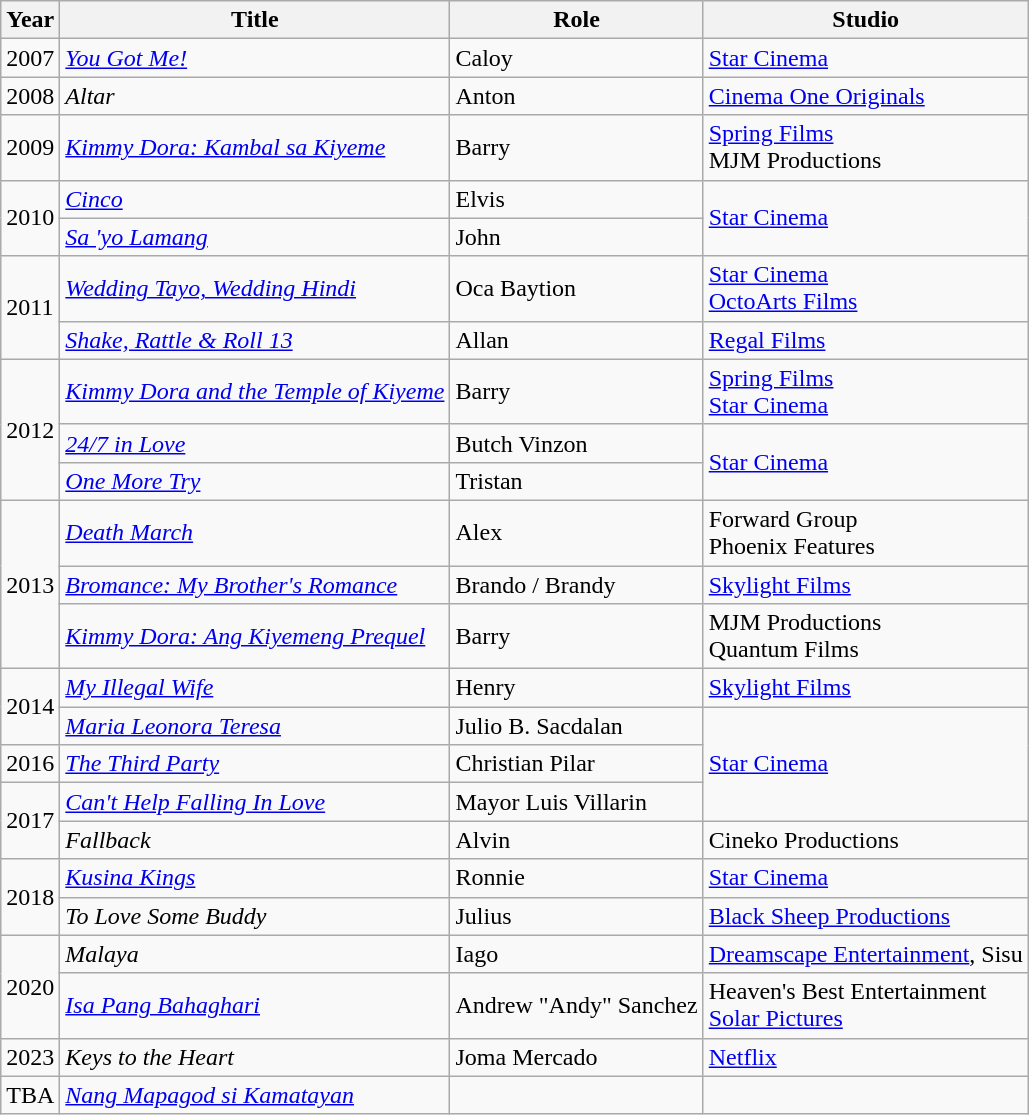<table class="wikitable sortable">
<tr>
<th>Year</th>
<th>Title</th>
<th>Role</th>
<th>Studio</th>
</tr>
<tr>
<td>2007</td>
<td><em><a href='#'>You Got Me!</a></em></td>
<td>Caloy</td>
<td><a href='#'>Star Cinema</a></td>
</tr>
<tr>
<td>2008</td>
<td><em>Altar</em></td>
<td>Anton</td>
<td><a href='#'>Cinema One Originals</a></td>
</tr>
<tr>
<td>2009</td>
<td><em><a href='#'>Kimmy Dora: Kambal sa Kiyeme</a></em></td>
<td>Barry</td>
<td><a href='#'>Spring Films</a><br>MJM Productions</td>
</tr>
<tr>
<td rowspan=2>2010</td>
<td><em><a href='#'>Cinco</a></em></td>
<td>Elvis</td>
<td rowspan=2><a href='#'>Star Cinema</a></td>
</tr>
<tr>
<td><em><a href='#'>Sa 'yo Lamang</a></em></td>
<td>John</td>
</tr>
<tr>
<td rowspan=2>2011</td>
<td><em><a href='#'>Wedding Tayo, Wedding Hindi</a></em></td>
<td>Oca Baytion</td>
<td><a href='#'>Star Cinema</a><br><a href='#'>OctoArts Films</a></td>
</tr>
<tr>
<td><em><a href='#'>Shake, Rattle & Roll 13</a></em></td>
<td>Allan</td>
<td><a href='#'>Regal Films</a></td>
</tr>
<tr>
<td rowspan=3>2012</td>
<td><em><a href='#'>Kimmy Dora and the Temple of Kiyeme</a></em></td>
<td>Barry</td>
<td><a href='#'>Spring Films</a><br><a href='#'>Star Cinema</a></td>
</tr>
<tr>
<td><em><a href='#'>24/7 in Love</a></em></td>
<td>Butch Vinzon</td>
<td rowspan=2><a href='#'>Star Cinema</a></td>
</tr>
<tr>
<td><em><a href='#'>One More Try</a></em></td>
<td>Tristan</td>
</tr>
<tr>
<td rowspan=3>2013</td>
<td><em><a href='#'>Death March</a></em></td>
<td>Alex</td>
<td>Forward Group<br>Phoenix Features</td>
</tr>
<tr>
<td><em><a href='#'>Bromance: My Brother's Romance</a></em></td>
<td>Brando / Brandy</td>
<td><a href='#'>Skylight Films</a></td>
</tr>
<tr>
<td><em><a href='#'>Kimmy Dora: Ang Kiyemeng Prequel</a></em></td>
<td>Barry</td>
<td>MJM Productions<br>Quantum Films</td>
</tr>
<tr>
<td rowspan=2>2014</td>
<td><em><a href='#'>My Illegal Wife</a></em></td>
<td>Henry</td>
<td><a href='#'>Skylight Films</a></td>
</tr>
<tr>
<td><em><a href='#'>Maria Leonora Teresa</a></em></td>
<td>Julio B. Sacdalan</td>
<td rowspan=3><a href='#'>Star Cinema</a></td>
</tr>
<tr>
<td>2016</td>
<td><em><a href='#'>The Third Party</a></em></td>
<td>Christian Pilar</td>
</tr>
<tr>
<td rowspan=2>2017</td>
<td><em><a href='#'>Can't Help Falling In Love</a></em></td>
<td>Mayor Luis Villarin</td>
</tr>
<tr>
<td><em>Fallback</em></td>
<td>Alvin</td>
<td>Cineko Productions</td>
</tr>
<tr>
<td rowspan=2>2018</td>
<td><em><a href='#'>Kusina Kings</a></em></td>
<td>Ronnie</td>
<td><a href='#'>Star Cinema</a></td>
</tr>
<tr>
<td><em>To Love Some Buddy</em></td>
<td>Julius</td>
<td><a href='#'>Black Sheep Productions</a></td>
</tr>
<tr>
<td rowspan="2">2020</td>
<td><em>Malaya</em></td>
<td>Iago</td>
<td><a href='#'>Dreamscape Entertainment</a>, Sisu</td>
</tr>
<tr>
<td><em><a href='#'>Isa Pang Bahaghari</a></em></td>
<td>Andrew "Andy" Sanchez</td>
<td>Heaven's Best Entertainment <br> <a href='#'>Solar Pictures</a></td>
</tr>
<tr>
<td>2023</td>
<td><em>Keys to the Heart</em></td>
<td>Joma Mercado</td>
<td><a href='#'>Netflix</a></td>
</tr>
<tr>
<td>TBA</td>
<td><em><a href='#'>Nang Mapagod si Kamatayan</a></em></td>
<td></td>
<td></td>
</tr>
</table>
